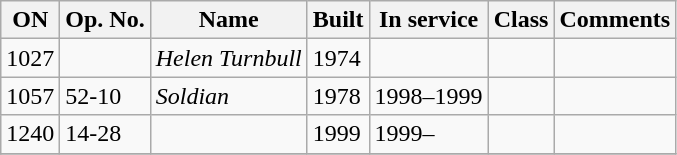<table class="wikitable">
<tr>
<th>ON</th>
<th>Op. No.</th>
<th>Name</th>
<th>Built</th>
<th>In service</th>
<th>Class</th>
<th>Comments</th>
</tr>
<tr>
<td>1027</td>
<td></td>
<td><em>Helen Turnbull</em></td>
<td>1974</td>
<td></td>
<td></td>
<td></td>
</tr>
<tr>
<td>1057</td>
<td>52-10</td>
<td><em>Soldian</em></td>
<td>1978</td>
<td>1998–1999</td>
<td></td>
<td></td>
</tr>
<tr>
<td>1240</td>
<td>14-28</td>
<td></td>
<td>1999</td>
<td>1999–</td>
<td></td>
<td></td>
</tr>
<tr>
</tr>
</table>
